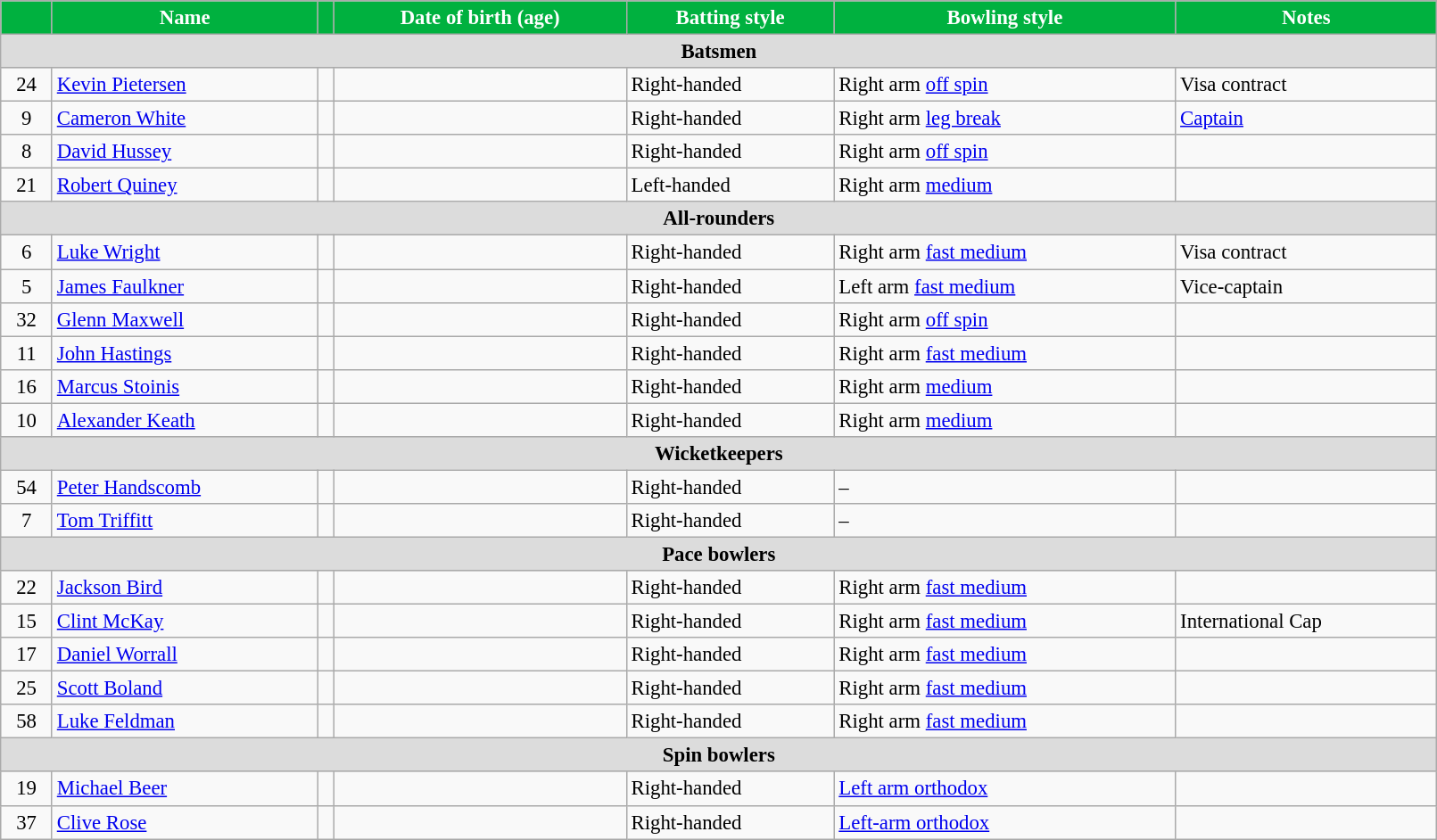<table class="wikitable"  style="font-size:95%; width:85%;">
<tr>
<th style="background:#00B13F; color:white"></th>
<th style="background:#00B13F; color:white">Name</th>
<th style="background:#00B13F; color:white"></th>
<th style="background:#00B13F; color:white">Date of birth (age)</th>
<th style="background:#00B13F; color:white">Batting style</th>
<th style="background:#00B13F; color:white">Bowling style</th>
<th style="background:#00B13F; color:white">Notes</th>
</tr>
<tr>
<th colspan="7"  style="background:#dcdcdc; text-align:center;">Batsmen</th>
</tr>
<tr>
<td style="text-align:center">24</td>
<td><a href='#'>Kevin Pietersen</a></td>
<td style="text-align:center"></td>
<td></td>
<td>Right-handed</td>
<td>Right arm <a href='#'>off spin</a></td>
<td>Visa contract</td>
</tr>
<tr>
<td style="text-align:center">9</td>
<td><a href='#'>Cameron White</a></td>
<td style="text-align:center"></td>
<td></td>
<td>Right-handed</td>
<td>Right arm <a href='#'>leg break</a></td>
<td><a href='#'>Captain</a></td>
</tr>
<tr>
<td style="text-align:center">8</td>
<td><a href='#'>David Hussey</a></td>
<td style="text-align:center"></td>
<td></td>
<td>Right-handed</td>
<td>Right arm <a href='#'>off spin</a></td>
<td></td>
</tr>
<tr>
<td style="text-align:center">21</td>
<td><a href='#'>Robert Quiney</a></td>
<td style="text-align:center"></td>
<td></td>
<td>Left-handed</td>
<td>Right arm <a href='#'>medium</a></td>
<td></td>
</tr>
<tr>
<th colspan="7"  style="background:#dcdcdc; text-align:center;">All-rounders</th>
</tr>
<tr>
<td style="text-align:center">6</td>
<td><a href='#'>Luke Wright</a></td>
<td style="text-align:center"></td>
<td></td>
<td>Right-handed</td>
<td>Right arm <a href='#'>fast medium</a></td>
<td>Visa contract</td>
</tr>
<tr>
<td style="text-align:center">5</td>
<td><a href='#'>James Faulkner</a></td>
<td style="text-align:center"></td>
<td></td>
<td>Right-handed</td>
<td>Left arm <a href='#'>fast medium</a></td>
<td>Vice-captain</td>
</tr>
<tr>
<td style="text-align:center">32</td>
<td><a href='#'>Glenn Maxwell</a></td>
<td style="text-align:center"></td>
<td></td>
<td>Right-handed</td>
<td>Right arm <a href='#'>off spin</a></td>
<td></td>
</tr>
<tr>
<td style="text-align:center">11</td>
<td><a href='#'>John Hastings</a></td>
<td style="text-align:center"></td>
<td></td>
<td>Right-handed</td>
<td>Right arm <a href='#'>fast medium</a></td>
<td></td>
</tr>
<tr>
<td style="text-align:center">16</td>
<td><a href='#'>Marcus Stoinis</a></td>
<td style="text-align:center"></td>
<td></td>
<td>Right-handed</td>
<td>Right arm <a href='#'>medium</a></td>
<td></td>
</tr>
<tr>
<td style="text-align:center">10</td>
<td><a href='#'>Alexander Keath</a></td>
<td style="text-align:center"></td>
<td></td>
<td>Right-handed</td>
<td>Right arm <a href='#'>medium</a></td>
<td></td>
</tr>
<tr>
<th colspan="7"  style="background:#dcdcdc; text-align:center;">Wicketkeepers</th>
</tr>
<tr>
<td style="text-align:center">54</td>
<td><a href='#'>Peter Handscomb</a></td>
<td style="text-align:center"></td>
<td></td>
<td>Right-handed</td>
<td>–</td>
<td></td>
</tr>
<tr>
<td style="text-align:center">7</td>
<td><a href='#'>Tom Triffitt</a></td>
<td style="text-align:center"></td>
<td></td>
<td>Right-handed</td>
<td>–</td>
<td></td>
</tr>
<tr>
<th colspan="7"  style="background:#dcdcdc; text-align:center;">Pace bowlers</th>
</tr>
<tr>
<td style="text-align:center">22</td>
<td><a href='#'>Jackson Bird</a></td>
<td style="text-align:center"></td>
<td></td>
<td>Right-handed</td>
<td>Right arm <a href='#'>fast medium</a></td>
<td></td>
</tr>
<tr>
<td style="text-align:center">15</td>
<td><a href='#'>Clint McKay</a></td>
<td style="text-align:center"></td>
<td></td>
<td>Right-handed</td>
<td>Right arm <a href='#'>fast medium</a></td>
<td>International Cap</td>
</tr>
<tr>
<td style="text-align:center">17</td>
<td><a href='#'>Daniel Worrall</a></td>
<td style="text-align:center"></td>
<td></td>
<td>Right-handed</td>
<td>Right arm <a href='#'>fast medium</a></td>
<td></td>
</tr>
<tr>
<td style="text-align:center">25</td>
<td><a href='#'>Scott Boland</a></td>
<td style="text-align:center"></td>
<td></td>
<td>Right-handed</td>
<td>Right arm <a href='#'>fast medium</a></td>
<td></td>
</tr>
<tr>
<td style="text-align:center">58</td>
<td><a href='#'>Luke Feldman</a></td>
<td style="text-align:center"></td>
<td></td>
<td>Right-handed</td>
<td>Right arm <a href='#'>fast medium</a></td>
<td></td>
</tr>
<tr>
<th colspan="7"  style="background:#dcdcdc; text-align:center;">Spin bowlers</th>
</tr>
<tr>
<td style="text-align:center">19</td>
<td><a href='#'>Michael Beer</a></td>
<td style="text-align:center"></td>
<td></td>
<td>Right-handed</td>
<td><a href='#'>Left arm orthodox</a></td>
<td></td>
</tr>
<tr>
<td style="text-align:center">37</td>
<td><a href='#'>Clive Rose</a></td>
<td style="text-align:center"></td>
<td></td>
<td>Right-handed</td>
<td><a href='#'>Left-arm orthodox</a></td>
<td></td>
</tr>
</table>
